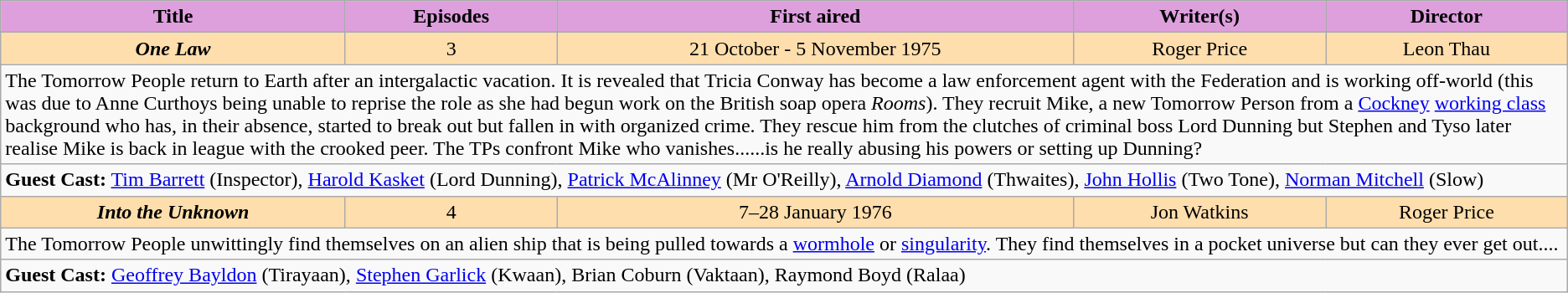<table class="wikitable">
<tr>
<th style="background-color:#DDA0DD;">Title</th>
<th style="background-color:#DDA0DD;">Episodes</th>
<th style="background-color:#DDA0DD;">First aired</th>
<th style="background-color:#DDA0DD;">Writer(s)</th>
<th style="background-color:#DDA0DD;">Director</th>
</tr>
<tr align="center">
<td style="background:#FFDEAD;"><strong><em>One Law</em></strong></td>
<td style="background:#FFDEAD;">3</td>
<td style="background:#FFDEAD;">21 October - 5 November 1975</td>
<td style="background:#FFDEAD;">Roger Price</td>
<td style="background:#FFDEAD;">Leon Thau</td>
</tr>
<tr align="left">
<td colspan="5">The Tomorrow People return to Earth after an intergalactic vacation. It is revealed that Tricia Conway has become a law enforcement agent with the Federation and is working off-world (this was due to Anne Curthoys being unable to reprise the role as she had begun work on the British soap opera <em>Rooms</em>). They recruit Mike, a new Tomorrow Person from a <a href='#'>Cockney</a> <a href='#'>working class</a> background who has, in their absence, started to break out but fallen in with organized crime. They rescue him from the clutches of criminal boss Lord Dunning but Stephen and Tyso later realise Mike is back in league with the crooked peer. The TPs confront Mike who vanishes......is he really abusing his powers or setting up Dunning?</td>
</tr>
<tr align="left">
<td colspan="5"><strong>Guest Cast:</strong> <a href='#'>Tim Barrett</a> (Inspector), <a href='#'>Harold Kasket</a> (Lord Dunning), <a href='#'>Patrick McAlinney</a> (Mr O'Reilly), <a href='#'>Arnold Diamond</a> (Thwaites), <a href='#'>John Hollis</a> (Two Tone), <a href='#'>Norman Mitchell</a> (Slow)</td>
</tr>
<tr align="center">
<td style="background:#FFDEAD;"><strong><em>Into the Unknown</em></strong></td>
<td style="background:#FFDEAD;">4</td>
<td style="background:#FFDEAD;">7–28 January 1976</td>
<td style="background:#FFDEAD;">Jon Watkins</td>
<td style="background:#FFDEAD;">Roger Price</td>
</tr>
<tr align="left">
<td colspan="5">The Tomorrow People unwittingly find themselves on an alien ship that is being pulled towards a <a href='#'>wormhole</a> or <a href='#'>singularity</a>. They find themselves in a pocket universe but can they ever get out....</td>
</tr>
<tr align="left">
<td colspan="5"><strong>Guest Cast:</strong> <a href='#'>Geoffrey Bayldon</a> (Tirayaan), <a href='#'>Stephen Garlick</a> (Kwaan), Brian Coburn (Vaktaan), Raymond Boyd (Ralaa)</td>
</tr>
</table>
